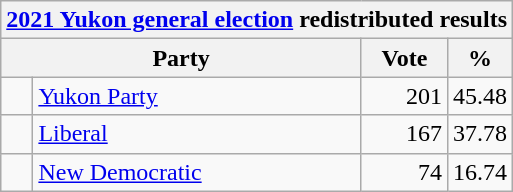<table class="wikitable">
<tr>
<th colspan="4"><a href='#'>2021 Yukon general election</a> redistributed results</th>
</tr>
<tr>
<th bgcolor="#DDDDFF" width="130px" colspan="2">Party</th>
<th bgcolor="#DDDDFF" width="50px">Vote</th>
<th bgcolor="#DDDDFF" width="30px">%</th>
</tr>
<tr>
<td> </td>
<td><a href='#'>Yukon Party</a></td>
<td align=right>201</td>
<td align=right>45.48</td>
</tr>
<tr>
<td> </td>
<td><a href='#'>Liberal</a></td>
<td align=right>167</td>
<td align=right>37.78</td>
</tr>
<tr>
<td> </td>
<td><a href='#'>New Democratic</a></td>
<td align=right>74</td>
<td align=right>16.74</td>
</tr>
</table>
